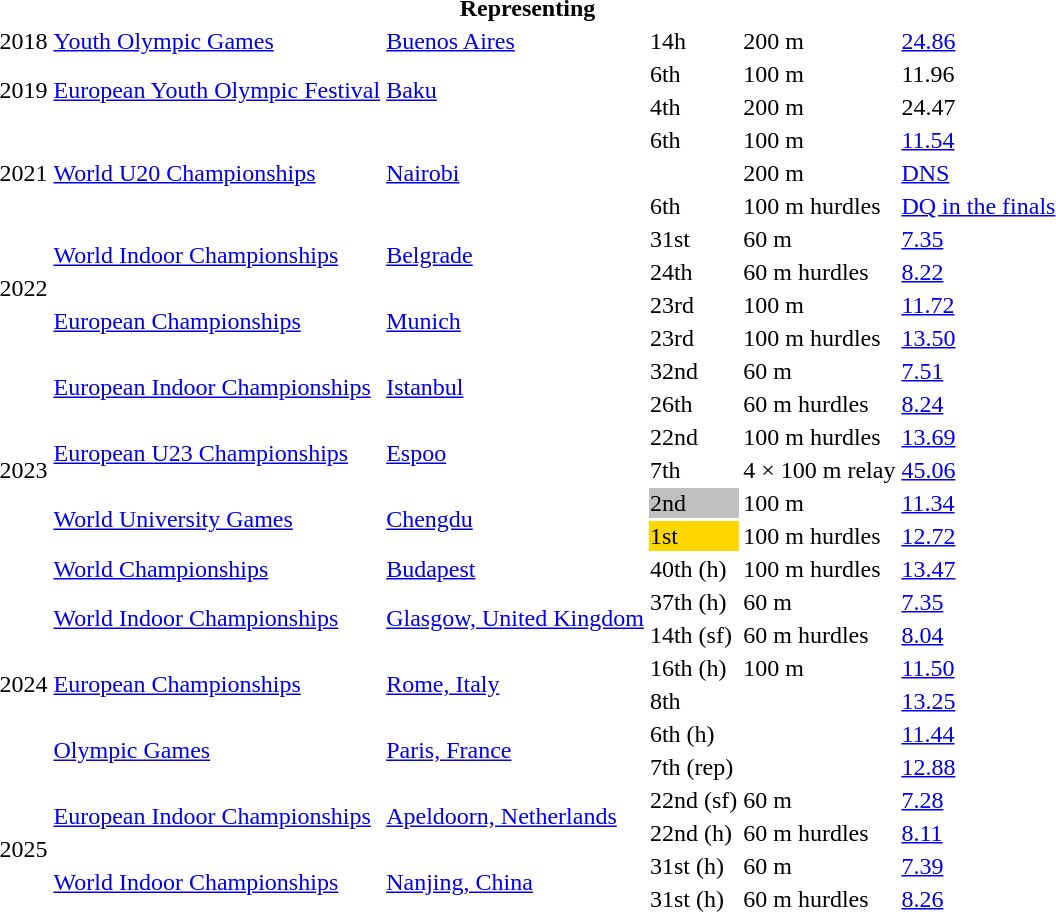<table>
<tr>
<th colspan="6">Representing </th>
</tr>
<tr>
<td rowspan=1>2018</td>
<td><a href='#'>Youth Olympic Games</a></td>
<td><a href='#'>Buenos Aires</a></td>
<td>14h</td>
<td>200 m</td>
<td><a href='#'>24.86</a></td>
</tr>
<tr>
<td rowspan=2>2019</td>
<td rowspan=2><a href='#'>European Youth Olympic Festival</a></td>
<td rowspan=2><a href='#'>Baku</a></td>
<td>6th</td>
<td>100 m</td>
<td>11.96</td>
</tr>
<tr>
<td>4th</td>
<td>200 m</td>
<td>24.47</td>
</tr>
<tr>
<td rowspan=3>2021</td>
<td rowspan=3><a href='#'>World U20 Championships</a></td>
<td rowspan=3><a href='#'>Nairobi</a></td>
<td>6th</td>
<td>100 m</td>
<td><a href='#'>11.54</a></td>
</tr>
<tr>
<td></td>
<td>200 m</td>
<td><a href='#'>DNS</a></td>
</tr>
<tr>
<td>6th</td>
<td>100 m hurdles</td>
<td><a href='#'>DQ in the finals</a></td>
</tr>
<tr>
<td rowspan=4>2022</td>
<td rowspan=2><a href='#'>World Indoor Championships</a></td>
<td rowspan=2><a href='#'>Belgrade</a></td>
<td>31st</td>
<td>60 m</td>
<td><a href='#'>7.35</a></td>
</tr>
<tr>
<td>24th</td>
<td>60 m hurdles</td>
<td><a href='#'>8.22</a></td>
</tr>
<tr>
<td rowspan=2><a href='#'>European Championships</a></td>
<td rowspan=2><a href='#'>Munich</a></td>
<td>23rd</td>
<td>100 m</td>
<td><a href='#'>11.72</a></td>
</tr>
<tr>
<td>23rd</td>
<td>100 m hurdles</td>
<td><a href='#'>13.50</a></td>
</tr>
<tr>
<td rowspan=7>2023</td>
<td rowspan=2><a href='#'>European Indoor Championships</a></td>
<td rowspan=2><a href='#'>Istanbul</a></td>
<td>32nd</td>
<td>60 m</td>
<td><a href='#'>7.51</a></td>
</tr>
<tr>
<td>26th</td>
<td>60 m hurdles</td>
<td><a href='#'>8.24</a></td>
</tr>
<tr>
<td rowspan=2><a href='#'>European U23 Championships</a></td>
<td rowspan=2><a href='#'>Espoo</a></td>
<td>22nd</td>
<td>100 m hurdles</td>
<td><a href='#'>13.69</a></td>
</tr>
<tr>
<td>7th</td>
<td>4 × 100 m relay</td>
<td><a href='#'>45.06</a></td>
</tr>
<tr>
<td rowspan=2><a href='#'>World University Games</a></td>
<td rowspan=2><a href='#'>Chengdu</a></td>
<td bgcolor=silver>2nd</td>
<td>100 m</td>
<td><a href='#'>11.34</a></td>
</tr>
<tr>
<td bgcolor=gold>1st</td>
<td>100 m hurdles</td>
<td><a href='#'>12.72</a></td>
</tr>
<tr>
<td><a href='#'>World Championships</a></td>
<td><a href='#'>Budapest</a></td>
<td>40th (h)</td>
<td>100 m hurdles</td>
<td><a href='#'>13.47</a></td>
</tr>
<tr>
<td rowspan=6>2024</td>
<td rowspan=2><a href='#'>World Indoor Championships</a></td>
<td rowspan=2><a href='#'>Glasgow, United Kingdom</a></td>
<td>37th (h)</td>
<td>60 m</td>
<td><a href='#'>7.35</a></td>
</tr>
<tr>
<td>14th (sf)</td>
<td>60 m hurdles</td>
<td><a href='#'>8.04</a></td>
</tr>
<tr>
<td rowspan=2><a href='#'>European Championships</a></td>
<td rowspan=2><a href='#'>Rome, Italy</a></td>
<td>16th (h)</td>
<td>100 m</td>
<td><a href='#'>11.50</a></td>
</tr>
<tr>
<td>8th</td>
<td></td>
<td><a href='#'>13.25</a></td>
</tr>
<tr>
<td rowspan=2><a href='#'>Olympic Games</a></td>
<td rowspan=2><a href='#'>Paris, France</a></td>
<td>6th (h)</td>
<td></td>
<td><a href='#'>11.44</a></td>
</tr>
<tr>
<td>7th (rep)</td>
<td></td>
<td><a href='#'>12.88</a></td>
</tr>
<tr>
<td rowspan=4>2025</td>
<td rowspan=2><a href='#'>European  Indoor Championships</a></td>
<td rowspan=2><a href='#'>Apeldoorn, Netherlands</a></td>
<td>22nd (sf)</td>
<td>60 m</td>
<td><a href='#'>7.28</a></td>
</tr>
<tr>
<td>22nd (h)</td>
<td>60 m hurdles</td>
<td><a href='#'>8.11</a></td>
</tr>
<tr>
<td rowspan=2><a href='#'>World Indoor Championships</a></td>
<td rowspan=2><a href='#'>Nanjing, China</a></td>
<td>31st (h)</td>
<td>60 m</td>
<td><a href='#'>7.39</a></td>
</tr>
<tr>
<td>31st (h)</td>
<td>60 m hurdles</td>
<td><a href='#'>8.26</a></td>
</tr>
</table>
